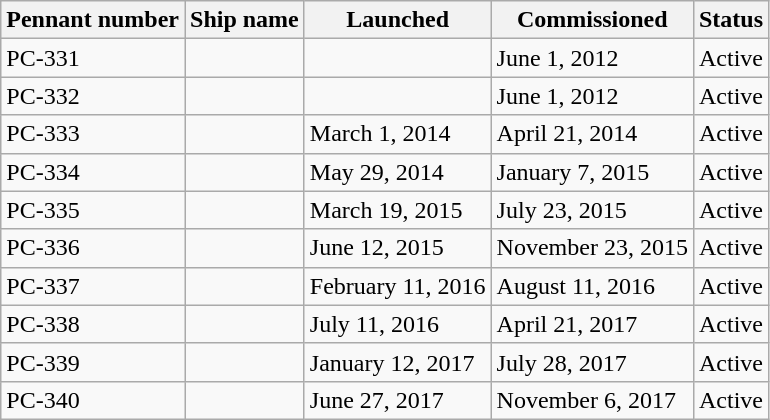<table class="sortable wikitable">
<tr>
<th>Pennant number</th>
<th>Ship name</th>
<th>Launched</th>
<th>Commissioned</th>
<th>Status</th>
</tr>
<tr>
<td>PC-331</td>
<td></td>
<td></td>
<td>June 1, 2012</td>
<td>Active</td>
</tr>
<tr>
<td>PC-332</td>
<td></td>
<td></td>
<td>June 1, 2012</td>
<td>Active</td>
</tr>
<tr>
<td>PC-333</td>
<td></td>
<td>March 1, 2014</td>
<td>April 21, 2014</td>
<td>Active</td>
</tr>
<tr>
<td>PC-334</td>
<td></td>
<td>May 29, 2014</td>
<td>January 7, 2015</td>
<td>Active</td>
</tr>
<tr>
<td>PC-335</td>
<td></td>
<td>March 19, 2015</td>
<td>July 23, 2015</td>
<td>Active</td>
</tr>
<tr>
<td>PC-336</td>
<td></td>
<td>June 12, 2015</td>
<td>November 23, 2015</td>
<td>Active</td>
</tr>
<tr>
<td>PC-337</td>
<td></td>
<td>February 11, 2016</td>
<td>August 11, 2016</td>
<td>Active</td>
</tr>
<tr>
<td>PC-338</td>
<td></td>
<td>July 11, 2016</td>
<td>April 21, 2017</td>
<td>Active</td>
</tr>
<tr>
<td>PC-339</td>
<td></td>
<td>January 12, 2017</td>
<td>July 28, 2017</td>
<td>Active</td>
</tr>
<tr>
<td>PC-340</td>
<td></td>
<td>June 27, 2017</td>
<td>November 6, 2017</td>
<td>Active</td>
</tr>
</table>
